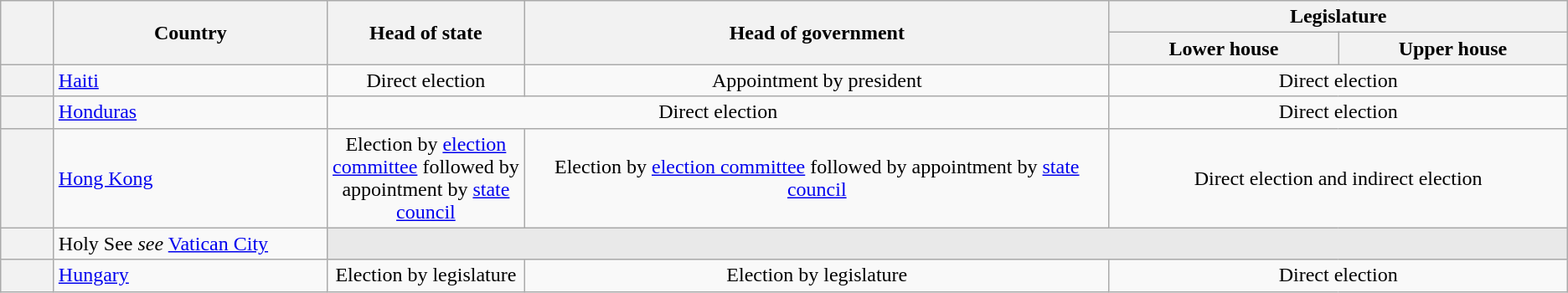<table class="wikitable" style="text-align:center">
<tr>
<th width=35 rowspan=2></th>
<th width=210 rowspan=2>Country</th>
<th width=150 rowspan=2>Head of state</th>
<th rowspan="2">Head of government</th>
<th colspan=2>Legislature</th>
</tr>
<tr>
<th width=175>Lower house</th>
<th width=175>Upper house</th>
</tr>
<tr>
<th></th>
<td style="text-align:left"><a href='#'>Haiti</a></td>
<td>Direct election</td>
<td>Appointment by president</td>
<td colspan=2>Direct election</td>
</tr>
<tr>
<th></th>
<td style="text-align:left"><a href='#'>Honduras</a></td>
<td colspan=2>Direct election</td>
<td colspan=2>Direct election</td>
</tr>
<tr>
<th></th>
<td style="text-align:left"><a href='#'>Hong Kong</a></td>
<td>Election by <a href='#'>election committee</a> followed by appointment by <a href='#'>state council</a></td>
<td>Election by <a href='#'>election committee</a> followed by appointment by <a href='#'>state council</a></td>
<td colspan=2>Direct election and indirect election</td>
</tr>
<tr>
<th></th>
<td style="text-align:left">Holy See <em>see</em> <a href='#'>Vatican City</a></td>
<td style="background-color: #E9E9E9" colspan="4"></td>
</tr>
<tr>
<th></th>
<td style="text-align:left"><a href='#'>Hungary</a></td>
<td>Election by legislature</td>
<td>Election by legislature</td>
<td colspan=2>Direct election</td>
</tr>
</table>
